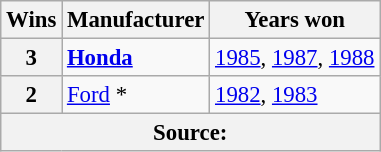<table class="wikitable" style="font-size: 95%">
<tr>
<th>Wins</th>
<th>Manufacturer</th>
<th>Years won</th>
</tr>
<tr>
<th>3</th>
<td><strong> <a href='#'>Honda</a></strong></td>
<td><a href='#'>1985</a>, <a href='#'>1987</a>, <a href='#'>1988</a></td>
</tr>
<tr>
<th>2</th>
<td> <a href='#'>Ford</a> *</td>
<td><a href='#'>1982</a>, <a href='#'>1983</a></td>
</tr>
<tr>
<th colspan="3">Source:</th>
</tr>
</table>
